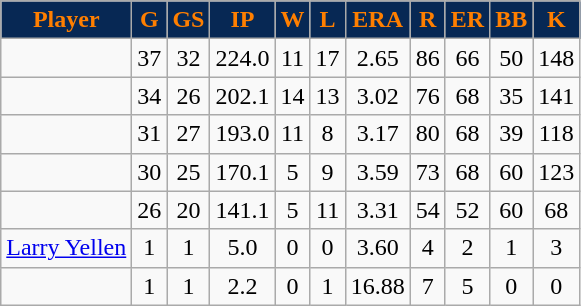<table class="wikitable sortable">
<tr>
<th style="background:#072854; color:#FF7F00">Player</th>
<th style="background:#072854; color:#FF7F00">G</th>
<th style="background:#072854; color:#FF7F00">GS</th>
<th style="background:#072854; color:#FF7F00">IP</th>
<th style="background:#072854; color:#FF7F00">W</th>
<th style="background:#072854; color:#FF7F00">L</th>
<th style="background:#072854; color:#FF7F00">ERA</th>
<th style="background:#072854; color:#FF7F00">R</th>
<th style="background:#072854; color:#FF7F00">ER</th>
<th style="background:#072854; color:#FF7F00">BB</th>
<th style="background:#072854; color:#FF7F00">K</th>
</tr>
<tr align="center">
<td></td>
<td>37</td>
<td>32</td>
<td>224.0</td>
<td>11</td>
<td>17</td>
<td>2.65</td>
<td>86</td>
<td>66</td>
<td>50</td>
<td>148</td>
</tr>
<tr align="center">
<td></td>
<td>34</td>
<td>26</td>
<td>202.1</td>
<td>14</td>
<td>13</td>
<td>3.02</td>
<td>76</td>
<td>68</td>
<td>35</td>
<td>141</td>
</tr>
<tr align="center">
<td></td>
<td>31</td>
<td>27</td>
<td>193.0</td>
<td>11</td>
<td>8</td>
<td>3.17</td>
<td>80</td>
<td>68</td>
<td>39</td>
<td>118</td>
</tr>
<tr align="center">
<td></td>
<td>30</td>
<td>25</td>
<td>170.1</td>
<td>5</td>
<td>9</td>
<td>3.59</td>
<td>73</td>
<td>68</td>
<td>60</td>
<td>123</td>
</tr>
<tr align="center">
<td></td>
<td>26</td>
<td>20</td>
<td>141.1</td>
<td>5</td>
<td>11</td>
<td>3.31</td>
<td>54</td>
<td>52</td>
<td>60</td>
<td>68</td>
</tr>
<tr align="center">
<td><a href='#'>Larry Yellen</a></td>
<td>1</td>
<td>1</td>
<td>5.0</td>
<td>0</td>
<td>0</td>
<td>3.60</td>
<td>4</td>
<td>2</td>
<td>1</td>
<td>3</td>
</tr>
<tr align="center">
<td></td>
<td>1</td>
<td>1</td>
<td>2.2</td>
<td>0</td>
<td>1</td>
<td>16.88</td>
<td>7</td>
<td>5</td>
<td>0</td>
<td>0</td>
</tr>
</table>
